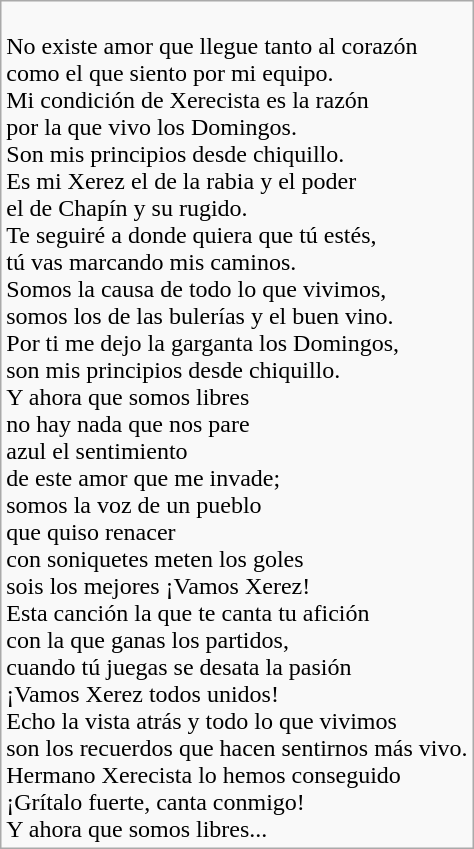<table class="wikitable">
<tr>
<td><br>No existe amor que llegue tanto al corazón<br>como el que siento por mi equipo.<br>Mi condición de Xerecista es la razón<br>por la que vivo los Domingos.<br>Son mis principios desde chiquillo.<br>Es mi Xerez el de la rabia y el poder<br>el de Chapín y su rugido.<br>Te seguiré a donde quiera que tú estés,<br>tú vas marcando mis caminos.<br>Somos la causa de todo lo que vivimos,<br>somos los de las bulerías y el buen vino.<br>Por ti me dejo la garganta los Domingos,<br>son mis principios desde chiquillo.<br>Y ahora que somos libres<br>no hay nada que nos pare<br>azul el sentimiento<br>de este amor que me invade;<br>somos la voz de un pueblo<br>que quiso renacer<br>con soniquetes meten los goles<br>sois los mejores ¡Vamos Xerez!<br>Esta canción la que te canta tu afición<br>con la que ganas los partidos,<br>cuando tú juegas se desata la pasión<br>¡Vamos Xerez todos unidos!<br>Echo la vista atrás y todo lo que vivimos<br>son los recuerdos que hacen sentirnos más vivo.<br>Hermano Xerecista lo hemos conseguido<br>¡Grítalo fuerte, canta conmigo!<br>Y ahora que somos libres...</td>
</tr>
</table>
